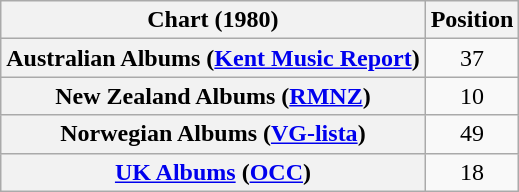<table class="wikitable sortable plainrowheaders" style="text-align:center">
<tr>
<th scope="col">Chart (1980)</th>
<th scope="col">Position</th>
</tr>
<tr>
<th scope="row">Australian Albums (<a href='#'>Kent Music Report</a>)</th>
<td>37</td>
</tr>
<tr>
<th scope="row">New Zealand Albums (<a href='#'>RMNZ</a>)</th>
<td>10</td>
</tr>
<tr>
<th scope="row">Norwegian Albums (<a href='#'>VG-lista</a>)</th>
<td>49</td>
</tr>
<tr>
<th scope="row"><a href='#'>UK Albums</a> (<a href='#'>OCC</a>)</th>
<td>18</td>
</tr>
</table>
